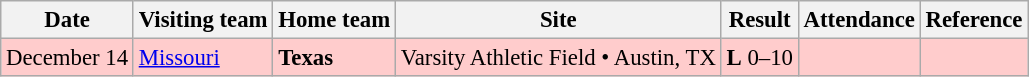<table class="wikitable" style="font-size:95%;">
<tr>
<th>Date</th>
<th>Visiting team</th>
<th>Home team</th>
<th>Site</th>
<th>Result</th>
<th>Attendance</th>
<th class="unsortable">Reference</th>
</tr>
<tr bgcolor=ffcccc>
<td>December 14</td>
<td><a href='#'>Missouri</a></td>
<td><strong>Texas</strong></td>
<td>Varsity Athletic Field • Austin, TX</td>
<td><strong>L</strong> 0–10</td>
<td></td>
<td></td>
</tr>
</table>
